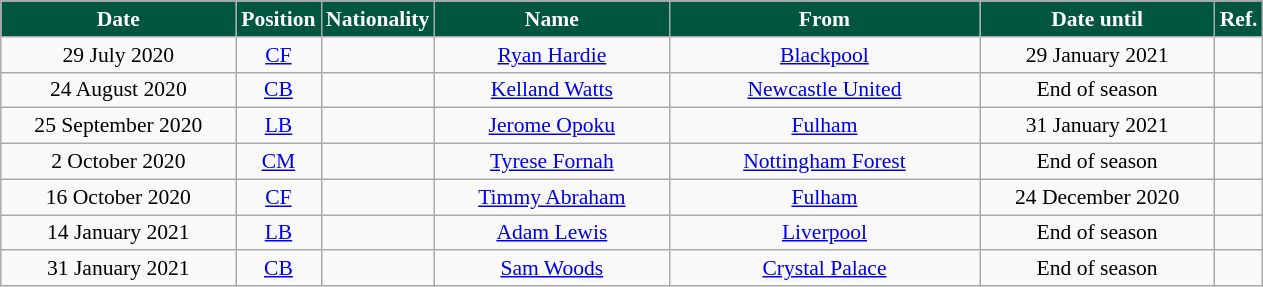<table class="wikitable"  style="text-align:center; font-size:90%; ">
<tr>
<th style="background:#00563F; color:#FFFFFF; width:150px;">Date</th>
<th style="background:#00563F; color:#FFFFFF; width:50px;">Position</th>
<th style="background:#00563F; color:#FFFFFF; width:50px;">Nationality</th>
<th style="background:#00563F; color:#FFFFFF; width:150px;">Name</th>
<th style="background:#00563F; color:#FFFFFF; width:200px;">From</th>
<th style="background:#00563F; color:#FFFFFF; width:150px;">Date until</th>
<th style="background:#00563F; color:#FFFFFF; width:25px;">Ref.</th>
</tr>
<tr>
<td>29 July 2020</td>
<td><a href='#'>CF</a></td>
<td></td>
<td><a href='#'>Ryan Hardie</a></td>
<td> <a href='#'>Blackpool</a></td>
<td>29 January 2021</td>
<td></td>
</tr>
<tr>
<td>24 August 2020</td>
<td><a href='#'>CB</a></td>
<td></td>
<td><a href='#'>Kelland Watts</a></td>
<td> <a href='#'>Newcastle United</a></td>
<td>End of season</td>
<td></td>
</tr>
<tr>
<td>25 September 2020</td>
<td><a href='#'>LB</a></td>
<td></td>
<td><a href='#'>Jerome Opoku</a></td>
<td> <a href='#'>Fulham</a></td>
<td>31 January 2021</td>
<td></td>
</tr>
<tr>
<td>2 October 2020</td>
<td><a href='#'>CM</a></td>
<td></td>
<td><a href='#'>Tyrese Fornah</a></td>
<td> <a href='#'>Nottingham Forest</a></td>
<td>End of season</td>
<td></td>
</tr>
<tr>
<td>16 October 2020</td>
<td><a href='#'>CF</a></td>
<td></td>
<td><a href='#'>Timmy Abraham</a></td>
<td> <a href='#'>Fulham</a></td>
<td>24 December 2020</td>
<td></td>
</tr>
<tr>
<td>14 January 2021</td>
<td><a href='#'>LB</a></td>
<td></td>
<td><a href='#'>Adam Lewis</a></td>
<td> <a href='#'>Liverpool</a></td>
<td>End of season</td>
<td></td>
</tr>
<tr>
<td>31 January 2021</td>
<td><a href='#'>CB</a></td>
<td></td>
<td><a href='#'>Sam Woods</a></td>
<td> <a href='#'>Crystal Palace</a></td>
<td>End of season</td>
<td></td>
</tr>
</table>
